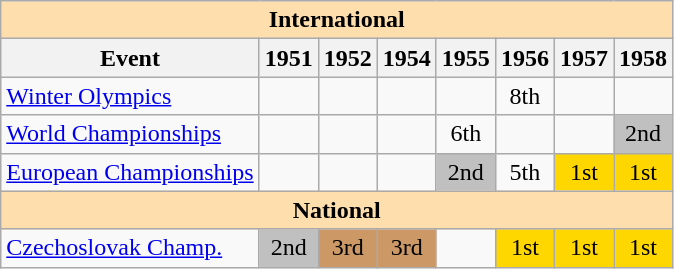<table class="wikitable" style="text-align:center">
<tr>
<th style="background-color: #ffdead; " colspan=8 align=center>International</th>
</tr>
<tr>
<th>Event</th>
<th>1951</th>
<th>1952</th>
<th>1954</th>
<th>1955</th>
<th>1956</th>
<th>1957</th>
<th>1958</th>
</tr>
<tr>
<td align=left><a href='#'>Winter Olympics</a></td>
<td></td>
<td></td>
<td></td>
<td></td>
<td>8th</td>
<td></td>
<td></td>
</tr>
<tr>
<td align=left><a href='#'>World Championships</a></td>
<td></td>
<td></td>
<td></td>
<td>6th</td>
<td></td>
<td></td>
<td bgcolor=silver>2nd</td>
</tr>
<tr>
<td align=left><a href='#'>European Championships</a></td>
<td></td>
<td></td>
<td></td>
<td bgcolor=silver>2nd</td>
<td>5th</td>
<td bgcolor=gold>1st</td>
<td bgcolor=gold>1st</td>
</tr>
<tr>
<th style="background-color: #ffdead; " colspan=8 align=center>National</th>
</tr>
<tr>
<td align=left><a href='#'>Czechoslovak Champ.</a></td>
<td bgcolor=silver>2nd</td>
<td bgcolor=cc9966>3rd</td>
<td bgcolor=cc9966>3rd</td>
<td></td>
<td bgcolor=gold>1st</td>
<td bgcolor=gold>1st</td>
<td bgcolor=gold>1st</td>
</tr>
</table>
